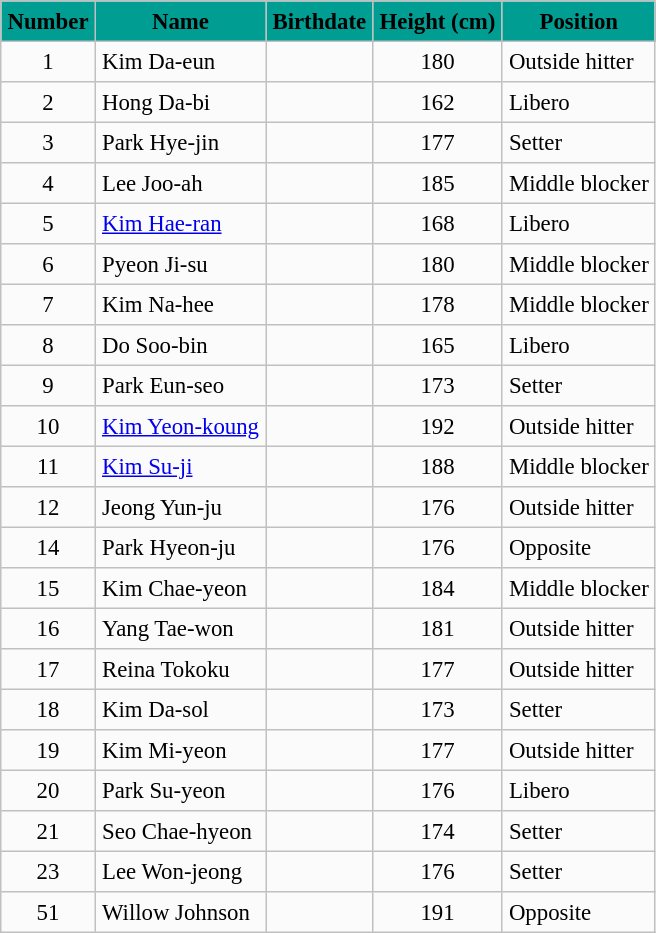<table border="1" cellpadding="4" cellspacing="0" style="font-size: 95%; background: #fbfbfb; border: 1px silver solid; border-collapse: collapse; text-align:center;">
<tr bgcolor=009D92>
<th><span>Number</span></th>
<th><span>Name</span></th>
<th><span>Birthdate</span></th>
<th><span>Height (cm)</span></th>
<th><span>Position</span></th>
</tr>
<tr>
<td>1</td>
<td align=left> Kim Da-eun</td>
<td align=right></td>
<td>180</td>
<td align=left>Outside hitter</td>
</tr>
<tr>
<td>2</td>
<td align=left> Hong Da-bi</td>
<td align=right></td>
<td>162</td>
<td align=left>Libero</td>
</tr>
<tr>
<td>3</td>
<td align=left> Park Hye-jin</td>
<td align=right></td>
<td>177</td>
<td align=left>Setter</td>
</tr>
<tr>
<td>4</td>
<td align=left> Lee Joo-ah</td>
<td align=right></td>
<td>185</td>
<td align=left>Middle blocker</td>
</tr>
<tr>
<td>5</td>
<td align=left> <a href='#'>Kim Hae-ran</a></td>
<td align=right></td>
<td>168</td>
<td align=left>Libero</td>
</tr>
<tr>
<td>6</td>
<td align=left> Pyeon Ji-su</td>
<td align=right></td>
<td>180</td>
<td align=left>Middle blocker</td>
</tr>
<tr>
<td>7</td>
<td align=left> Kim Na-hee</td>
<td align=right></td>
<td>178</td>
<td align=left>Middle blocker</td>
</tr>
<tr>
<td>8</td>
<td align=left> Do Soo-bin</td>
<td align=right></td>
<td>165</td>
<td align=left>Libero</td>
</tr>
<tr>
<td>9</td>
<td align=left> Park Eun-seo</td>
<td align=right></td>
<td>173</td>
<td align=left>Setter</td>
</tr>
<tr>
<td>10</td>
<td align=left> <a href='#'>Kim Yeon-koung</a></td>
<td align=right></td>
<td>192</td>
<td align=left>Outside hitter</td>
</tr>
<tr>
<td>11</td>
<td align=left> <a href='#'>Kim Su-ji</a></td>
<td align=right></td>
<td>188</td>
<td align=left>Middle blocker</td>
</tr>
<tr>
<td>12</td>
<td align=left> Jeong Yun-ju</td>
<td align=right></td>
<td>176</td>
<td align=left>Outside hitter</td>
</tr>
<tr>
<td>14</td>
<td align=left> Park Hyeon-ju</td>
<td align=right></td>
<td>176</td>
<td align=left>Opposite</td>
</tr>
<tr>
<td>15</td>
<td align=left> Kim Chae-yeon</td>
<td align=right></td>
<td>184</td>
<td align=left>Middle blocker</td>
</tr>
<tr>
<td>16</td>
<td align=left> Yang Tae-won</td>
<td align=right></td>
<td>181</td>
<td align=left>Outside hitter</td>
</tr>
<tr>
<td>17</td>
<td align=left> Reina Tokoku</td>
<td align=right></td>
<td>177</td>
<td align=left>Outside hitter</td>
</tr>
<tr>
<td>18</td>
<td align=left> Kim Da-sol</td>
<td align=right></td>
<td>173</td>
<td align=left>Setter</td>
</tr>
<tr>
<td>19</td>
<td align=left> Kim Mi-yeon</td>
<td align=right></td>
<td>177</td>
<td align=left>Outside hitter</td>
</tr>
<tr>
<td>20</td>
<td align=left> Park Su-yeon</td>
<td align=right></td>
<td>176</td>
<td align=left>Libero</td>
</tr>
<tr>
<td>21</td>
<td align=left> Seo Chae-hyeon</td>
<td align=right></td>
<td>174</td>
<td align=left>Setter</td>
</tr>
<tr>
<td>23</td>
<td align=left> Lee Won-jeong</td>
<td align=right></td>
<td>176</td>
<td align=left>Setter</td>
</tr>
<tr>
<td>51</td>
<td align=left> Willow Johnson</td>
<td align=right></td>
<td>191</td>
<td align=left>Opposite</td>
</tr>
</table>
